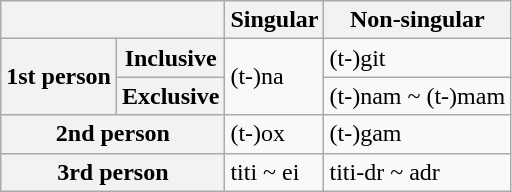<table class="wikitable">
<tr>
<th colspan="2"></th>
<th>Singular</th>
<th>Non-singular</th>
</tr>
<tr>
<th rowspan="2">1st person</th>
<th>Inclusive</th>
<td rowspan="2">(t-)na</td>
<td>(t-)git</td>
</tr>
<tr>
<th>Exclusive</th>
<td>(t-)nam ~ (t-)mam</td>
</tr>
<tr>
<th colspan="2">2nd person</th>
<td>(t-)ox</td>
<td>(t-)gam</td>
</tr>
<tr>
<th colspan="2">3rd person</th>
<td>titi ~ ei</td>
<td>titi-dr ~ adr</td>
</tr>
</table>
